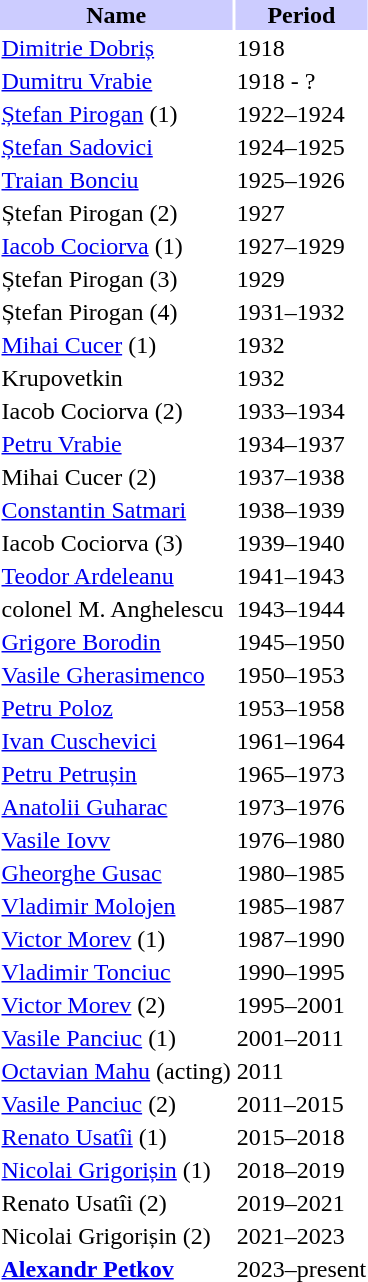<table class="toccolours" style="margin: 0 1em 0 1em;">
<tr>
<th colspan="1" align="center" style="background:#ccccff;"><strong>Name</strong></th>
<th colspan="1" align="center" style="background:#ccccff;"><strong>Period</strong></th>
</tr>
<tr>
<td><a href='#'>Dimitrie Dobriș</a></td>
<td>1918</td>
</tr>
<tr>
<td><a href='#'>Dumitru Vrabie</a></td>
<td>1918 - ?</td>
</tr>
<tr>
<td><a href='#'>Ștefan Pirogan</a> (1)</td>
<td>1922–1924</td>
</tr>
<tr>
<td><a href='#'>Ștefan Sadovici</a></td>
<td>1924–1925</td>
</tr>
<tr>
<td><a href='#'>Traian Bonciu</a></td>
<td>1925–1926</td>
</tr>
<tr>
<td>Ștefan Pirogan (2)</td>
<td>1927</td>
</tr>
<tr>
<td><a href='#'>Iacob Cociorva</a> (1)</td>
<td>1927–1929</td>
</tr>
<tr>
<td>Ștefan Pirogan  (3)</td>
<td>1929</td>
</tr>
<tr>
<td>Ștefan Pirogan  (4)</td>
<td>1931–1932</td>
</tr>
<tr>
<td><a href='#'>Mihai Cucer</a> (1)</td>
<td>1932</td>
</tr>
<tr>
<td>Krupovetkin</td>
<td>1932</td>
</tr>
<tr>
<td>Iacob Cociorva (2)</td>
<td>1933–1934</td>
</tr>
<tr>
<td><a href='#'>Petru Vrabie</a></td>
<td>1934–1937</td>
</tr>
<tr>
<td>Mihai Cucer (2)</td>
<td>1937–1938</td>
</tr>
<tr>
<td><a href='#'>Constantin Satmari</a></td>
<td>1938–1939</td>
</tr>
<tr>
<td>Iacob Cociorva (3)</td>
<td>1939–1940</td>
</tr>
<tr>
<td><a href='#'>Teodor Ardeleanu</a></td>
<td>1941–1943</td>
</tr>
<tr>
<td>colonel M. Anghelescu</td>
<td>1943–1944</td>
</tr>
<tr>
<td><a href='#'>Grigore Borodin</a></td>
<td>1945–1950</td>
</tr>
<tr>
<td><a href='#'>Vasile Gherasimenco</a></td>
<td>1950–1953</td>
</tr>
<tr>
<td><a href='#'>Petru Poloz</a></td>
<td>1953–1958</td>
</tr>
<tr>
<td><a href='#'>Ivan Cuschevici</a></td>
<td>1961–1964</td>
</tr>
<tr>
<td><a href='#'>Petru Petrușin</a></td>
<td>1965–1973</td>
</tr>
<tr>
<td><a href='#'>Anatolii Guharac</a></td>
<td>1973–1976</td>
</tr>
<tr>
<td><a href='#'>Vasile Iovv</a></td>
<td>1976–1980</td>
</tr>
<tr>
<td><a href='#'>Gheorghe Gusac</a></td>
<td>1980–1985</td>
</tr>
<tr>
<td><a href='#'>Vladimir Molojen</a></td>
<td>1985–1987</td>
</tr>
<tr>
<td><a href='#'>Victor Morev</a> (1)</td>
<td>1987–1990</td>
</tr>
<tr>
<td><a href='#'>Vladimir Tonciuc</a></td>
<td>1990–1995</td>
</tr>
<tr>
<td><a href='#'>Victor Morev</a> (2)</td>
<td>1995–2001</td>
</tr>
<tr>
<td><a href='#'>Vasile Panciuc</a> (1)</td>
<td>2001–2011</td>
</tr>
<tr>
<td><a href='#'>Octavian Mahu</a> (acting)</td>
<td>2011</td>
</tr>
<tr>
<td><a href='#'>Vasile Panciuc</a> (2)</td>
<td>2011–2015</td>
</tr>
<tr>
<td><a href='#'>Renato Usatîi</a> (1)</td>
<td>2015–2018</td>
</tr>
<tr>
<td><a href='#'>Nicolai Grigorișin</a> (1)</td>
<td>2018–2019</td>
</tr>
<tr>
<td>Renato Usatîi (2)</td>
<td>2019–2021</td>
</tr>
<tr>
<td>Nicolai Grigorișin (2)</td>
<td>2021–2023</td>
</tr>
<tr>
<td><strong><a href='#'>Alexandr Petkov</a></strong></td>
<td>2023–present</td>
</tr>
</table>
